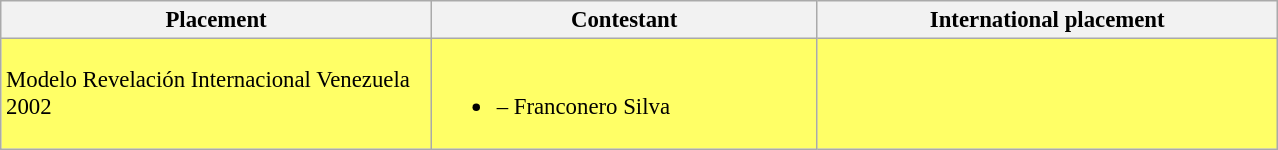<table class="wikitable sortable" style="font-size: 95%;">
<tr>
<th width="280">Placement</th>
<th width="250">Contestant</th>
<th width="300">International placement</th>
</tr>
<tr style="background:#FFFF66;">
<td>Modelo Revelación Internacional Venezuela 2002</td>
<td><br><ul><li> – Franconero Silva</li></ul></td>
<td></td>
</tr>
</table>
